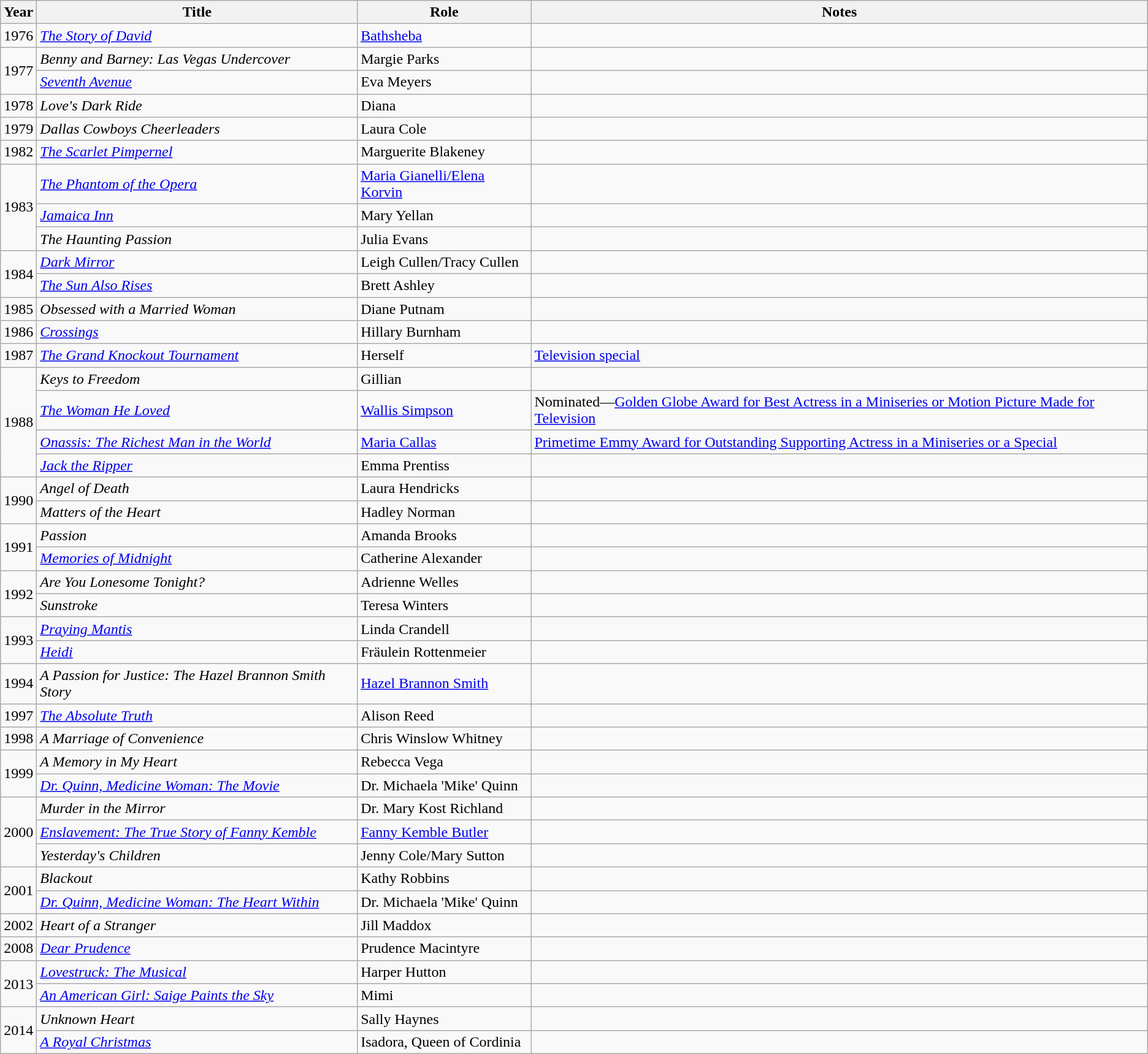<table class="wikitable sortable">
<tr>
<th>Year</th>
<th>Title</th>
<th>Role</th>
<th>Notes</th>
</tr>
<tr>
<td>1976</td>
<td><em><a href='#'>The Story of David</a></em></td>
<td><a href='#'>Bathsheba</a></td>
<td></td>
</tr>
<tr>
<td rowspan="2">1977</td>
<td><em>Benny and Barney: Las Vegas Undercover</em></td>
<td>Margie Parks</td>
<td></td>
</tr>
<tr>
<td><em><a href='#'>Seventh Avenue</a></em></td>
<td>Eva Meyers</td>
<td></td>
</tr>
<tr>
<td>1978</td>
<td><em>Love's Dark Ride</em></td>
<td>Diana</td>
<td></td>
</tr>
<tr>
<td>1979</td>
<td><em>Dallas Cowboys Cheerleaders</em></td>
<td>Laura Cole</td>
<td></td>
</tr>
<tr>
<td>1982</td>
<td><em><a href='#'>The Scarlet Pimpernel</a></em></td>
<td>Marguerite Blakeney</td>
<td></td>
</tr>
<tr>
<td rowspan="3">1983</td>
<td><em><a href='#'>The Phantom of the Opera</a></em></td>
<td><a href='#'>Maria Gianelli/Elena Korvin</a></td>
<td></td>
</tr>
<tr>
<td><em><a href='#'>Jamaica Inn</a></em></td>
<td>Mary Yellan</td>
<td></td>
</tr>
<tr>
<td><em>The Haunting Passion</em></td>
<td>Julia Evans</td>
<td></td>
</tr>
<tr>
<td rowspan="2">1984</td>
<td><em><a href='#'>Dark Mirror</a></em></td>
<td>Leigh Cullen/Tracy Cullen</td>
<td></td>
</tr>
<tr>
<td><em><a href='#'>The Sun Also Rises</a></em></td>
<td>Brett Ashley</td>
<td></td>
</tr>
<tr>
<td>1985</td>
<td><em>Obsessed with a Married Woman</em></td>
<td>Diane Putnam</td>
<td></td>
</tr>
<tr>
<td>1986</td>
<td><em><a href='#'>Crossings</a></em></td>
<td>Hillary Burnham</td>
<td></td>
</tr>
<tr>
<td>1987</td>
<td><em><a href='#'>The Grand Knockout Tournament</a></em></td>
<td>Herself</td>
<td><a href='#'>Television special</a></td>
</tr>
<tr>
<td rowspan="4">1988</td>
<td><em>Keys to Freedom</em></td>
<td>Gillian</td>
<td></td>
</tr>
<tr>
<td><em><a href='#'>The Woman He Loved</a></em></td>
<td><a href='#'>Wallis Simpson</a></td>
<td>Nominated—<a href='#'>Golden Globe Award for Best Actress in a Miniseries or Motion Picture Made for Television</a></td>
</tr>
<tr>
<td><em><a href='#'>Onassis: The Richest Man in the World</a></em></td>
<td><a href='#'>Maria Callas</a></td>
<td><a href='#'>Primetime Emmy Award for Outstanding Supporting Actress in a Miniseries or a Special</a></td>
</tr>
<tr>
<td><em><a href='#'>Jack the Ripper</a></em></td>
<td>Emma Prentiss</td>
<td></td>
</tr>
<tr>
<td rowspan="2">1990</td>
<td><em>Angel of Death</em></td>
<td>Laura Hendricks</td>
<td></td>
</tr>
<tr>
<td><em>Matters of the Heart</em></td>
<td>Hadley Norman</td>
<td></td>
</tr>
<tr>
<td rowspan="2">1991</td>
<td><em>Passion</em></td>
<td>Amanda Brooks</td>
<td></td>
</tr>
<tr>
<td><em><a href='#'>Memories of Midnight</a></em></td>
<td>Catherine Alexander</td>
<td></td>
</tr>
<tr>
<td rowspan="2">1992</td>
<td><em>Are You Lonesome Tonight?</em></td>
<td>Adrienne Welles</td>
<td></td>
</tr>
<tr>
<td><em>Sunstroke</em></td>
<td>Teresa Winters</td>
<td></td>
</tr>
<tr>
<td rowspan="2">1993</td>
<td><em><a href='#'>Praying Mantis</a></em></td>
<td>Linda Crandell</td>
<td></td>
</tr>
<tr>
<td><em><a href='#'>Heidi</a></em></td>
<td>Fräulein Rottenmeier</td>
<td></td>
</tr>
<tr>
<td>1994</td>
<td><em>A Passion for Justice: The Hazel Brannon Smith Story</em></td>
<td><a href='#'>Hazel Brannon Smith</a></td>
<td></td>
</tr>
<tr>
<td>1997</td>
<td><em><a href='#'>The Absolute Truth</a></em></td>
<td>Alison Reed</td>
<td></td>
</tr>
<tr>
<td>1998</td>
<td><em>A Marriage of Convenience</em></td>
<td>Chris Winslow Whitney</td>
<td></td>
</tr>
<tr>
<td rowspan="2">1999</td>
<td><em>A Memory in My Heart</em></td>
<td>Rebecca Vega</td>
<td></td>
</tr>
<tr>
<td><em><a href='#'>Dr. Quinn, Medicine Woman: The Movie</a></em></td>
<td>Dr. Michaela 'Mike' Quinn</td>
<td></td>
</tr>
<tr>
<td rowspan="3">2000</td>
<td><em>Murder in the Mirror</em></td>
<td>Dr. Mary Kost Richland</td>
<td></td>
</tr>
<tr>
<td><em><a href='#'>Enslavement: The True Story of Fanny Kemble</a></em></td>
<td><a href='#'>Fanny Kemble Butler</a></td>
<td></td>
</tr>
<tr>
<td><em>Yesterday's Children</em></td>
<td>Jenny Cole/Mary Sutton</td>
<td></td>
</tr>
<tr>
<td rowspan="2">2001</td>
<td><em>Blackout</em></td>
<td>Kathy Robbins</td>
<td></td>
</tr>
<tr>
<td><em><a href='#'>Dr. Quinn, Medicine Woman: The Heart Within</a></em></td>
<td>Dr. Michaela 'Mike' Quinn</td>
<td></td>
</tr>
<tr>
<td>2002</td>
<td><em>Heart of a Stranger</em></td>
<td>Jill Maddox</td>
<td></td>
</tr>
<tr>
<td>2008</td>
<td><em><a href='#'>Dear Prudence</a></em></td>
<td>Prudence Macintyre</td>
<td></td>
</tr>
<tr>
<td rowspan="2">2013</td>
<td><em><a href='#'>Lovestruck: The Musical</a></em></td>
<td>Harper Hutton</td>
<td></td>
</tr>
<tr>
<td><em><a href='#'>An American Girl: Saige Paints the Sky</a></em></td>
<td>Mimi</td>
<td></td>
</tr>
<tr>
<td rowspan="2">2014</td>
<td><em>Unknown Heart</em></td>
<td>Sally Haynes</td>
<td></td>
</tr>
<tr>
<td><em><a href='#'>A Royal Christmas</a></em></td>
<td>Isadora, Queen of Cordinia</td>
<td></td>
</tr>
</table>
